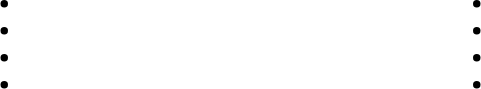<table width=50%>
<tr valign="top">
<td width=25%><br><ul><li></li><li> <em></em></li><li> <em></em></li><li></li></ul></td>
<td width=25%><br><ul><li></li><li></li><li></li><li></li></ul></td>
</tr>
</table>
